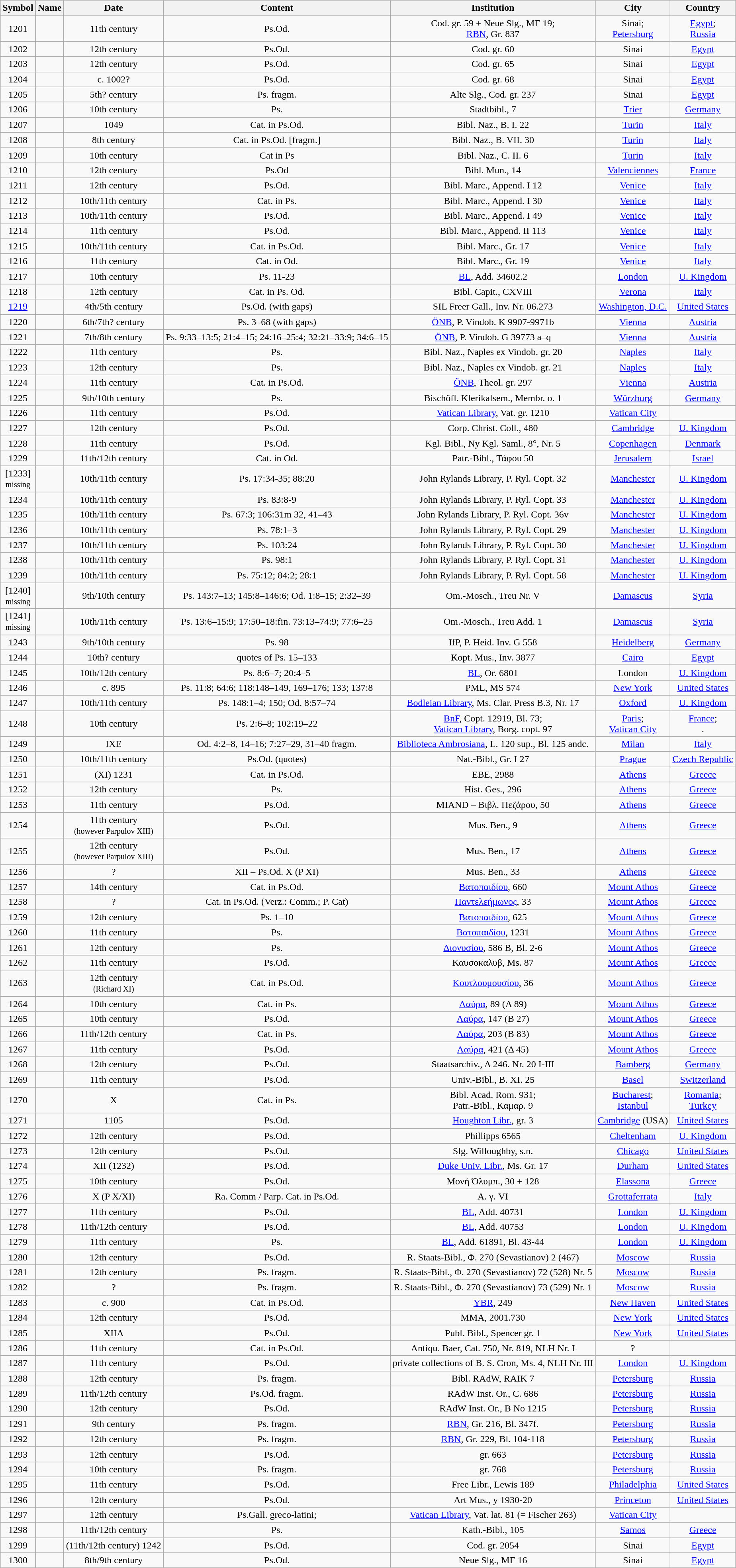<table class="wikitable mw-collapsible mw-collapsed sortable" style="text-align:center">
<tr>
<th>Symbol</th>
<th>Name</th>
<th>Date</th>
<th>Content</th>
<th>Institution</th>
<th>City</th>
<th>Country</th>
</tr>
<tr>
<td>1201</td>
<td></td>
<td>11th century</td>
<td>Ps.Od.</td>
<td>Cod. gr. 59 + Neue Slg., ΜΓ 19;<br><a href='#'>RBN</a>, Gr. 837</td>
<td>Sinai;<br><a href='#'>Petersburg</a></td>
<td><a href='#'>Egypt</a>;<br><a href='#'>Russia</a></td>
</tr>
<tr>
<td>1202</td>
<td></td>
<td>12th century</td>
<td>Ps.Od.</td>
<td>Cod. gr. 60</td>
<td>Sinai</td>
<td><a href='#'>Egypt</a></td>
</tr>
<tr>
<td>1203</td>
<td></td>
<td>12th century</td>
<td>Ps.Od.</td>
<td>Cod. gr. 65</td>
<td>Sinai</td>
<td><a href='#'>Egypt</a></td>
</tr>
<tr>
<td>1204</td>
<td></td>
<td>c. 1002?</td>
<td>Ps.Od.</td>
<td>Cod. gr. 68</td>
<td>Sinai</td>
<td><a href='#'>Egypt</a></td>
</tr>
<tr>
<td>1205</td>
<td></td>
<td>5th? century</td>
<td>Ps. fragm.</td>
<td>Alte Slg., Cod. gr. 237</td>
<td>Sinai</td>
<td><a href='#'>Egypt</a></td>
</tr>
<tr>
<td>1206</td>
<td></td>
<td>10th century</td>
<td>Ps.</td>
<td>Stadtbibl., 7</td>
<td><a href='#'>Trier</a></td>
<td><a href='#'>Germany</a></td>
</tr>
<tr>
<td>1207</td>
<td></td>
<td>1049</td>
<td>Cat. in Ps.Od.</td>
<td>Bibl. Naz., B. I. 22</td>
<td><a href='#'>Turin</a></td>
<td><a href='#'>Italy</a></td>
</tr>
<tr>
<td>1208</td>
<td></td>
<td>8th century</td>
<td>Cat. in Ps.Od. [fragm.]</td>
<td>Bibl. Naz., B. VII. 30</td>
<td><a href='#'>Turin</a></td>
<td><a href='#'>Italy</a></td>
</tr>
<tr>
<td>1209</td>
<td></td>
<td>10th century</td>
<td>Cat in Ps</td>
<td>Bibl. Naz., C. II. 6</td>
<td><a href='#'>Turin</a></td>
<td><a href='#'>Italy</a></td>
</tr>
<tr>
<td>1210</td>
<td></td>
<td>12th century</td>
<td>Ps.Od</td>
<td>Bibl. Mun., 14</td>
<td><a href='#'>Valenciennes</a></td>
<td><a href='#'>France</a></td>
</tr>
<tr>
<td>1211</td>
<td></td>
<td>12th century</td>
<td>Ps.Od.</td>
<td>Bibl. Marc., Append. I 12</td>
<td><a href='#'>Venice</a></td>
<td><a href='#'>Italy</a></td>
</tr>
<tr>
<td>1212</td>
<td></td>
<td>10th/11th century</td>
<td>Cat. in Ps.</td>
<td>Bibl. Marc., Append. I 30</td>
<td><a href='#'>Venice</a></td>
<td><a href='#'>Italy</a></td>
</tr>
<tr>
<td>1213</td>
<td></td>
<td>10th/11th century</td>
<td>Ps.Od.</td>
<td>Bibl. Marc., Append. I 49</td>
<td><a href='#'>Venice</a></td>
<td><a href='#'>Italy</a></td>
</tr>
<tr>
<td>1214</td>
<td></td>
<td>11th century</td>
<td>Ps.Od.</td>
<td>Bibl. Marc., Append. II 113</td>
<td><a href='#'>Venice</a></td>
<td><a href='#'>Italy</a></td>
</tr>
<tr>
<td>1215</td>
<td></td>
<td>10th/11th century</td>
<td>Cat. in Ps.Od.</td>
<td>Bibl. Marc., Gr. 17</td>
<td><a href='#'>Venice</a></td>
<td><a href='#'>Italy</a></td>
</tr>
<tr>
<td>1216</td>
<td></td>
<td>11th century</td>
<td>Cat. in Od.</td>
<td>Bibl. Marc., Gr. 19</td>
<td><a href='#'>Venice</a></td>
<td><a href='#'>Italy</a></td>
</tr>
<tr>
<td>1217</td>
<td></td>
<td>10th century</td>
<td>Ps. 11-23</td>
<td><a href='#'>BL</a>, Add. 34602.2</td>
<td><a href='#'>London</a></td>
<td><a href='#'>U. Kingdom</a></td>
</tr>
<tr>
<td>1218</td>
<td></td>
<td>12th century</td>
<td>Cat. in Ps. Od.</td>
<td>Bibl. Capit., CXVIII</td>
<td><a href='#'>Verona</a></td>
<td><a href='#'>Italy</a></td>
</tr>
<tr>
<td><a href='#'>1219</a></td>
<td></td>
<td>4th/5th century</td>
<td>Ps.Od. (with gaps)</td>
<td>SIL Freer Gall., Inv. Nr. 06.273</td>
<td><a href='#'>Washington, D.C.</a></td>
<td><a href='#'>United States</a></td>
</tr>
<tr>
<td>1220</td>
<td></td>
<td>6th/7th? century</td>
<td>Ps. 3–68 (with gaps)</td>
<td><a href='#'>ÖNB</a>, P. Vindob. K 9907-9971b</td>
<td><a href='#'>Vienna</a></td>
<td><a href='#'>Austria</a></td>
</tr>
<tr>
<td>1221</td>
<td></td>
<td>7th/8th century</td>
<td>Ps. 9:33–13:5; 21:4–15; 24:16–25:4; 32:21–33:9; 34:6–15</td>
<td><a href='#'>ÖNB</a>, P. Vindob. G 39773 a–q</td>
<td><a href='#'>Vienna</a></td>
<td><a href='#'>Austria</a></td>
</tr>
<tr>
<td>1222</td>
<td></td>
<td>11th century</td>
<td>Ps.</td>
<td>Bibl. Naz., Naples ex Vindob. gr. 20</td>
<td><a href='#'>Naples</a></td>
<td><a href='#'>Italy</a></td>
</tr>
<tr>
<td>1223</td>
<td></td>
<td>12th century</td>
<td>Ps.</td>
<td>Bibl. Naz., Naples ex Vindob. gr. 21</td>
<td><a href='#'>Naples</a></td>
<td><a href='#'>Italy</a></td>
</tr>
<tr>
<td>1224</td>
<td></td>
<td>11th century</td>
<td>Cat. in Ps.Od.</td>
<td><a href='#'>ÖNB</a>, Theol. gr. 297</td>
<td><a href='#'>Vienna</a></td>
<td><a href='#'>Austria</a></td>
</tr>
<tr>
<td>1225</td>
<td></td>
<td>9th/10th century</td>
<td>Ps.</td>
<td>Bischöfl. Klerikalsem., Membr. o. 1</td>
<td><a href='#'>Würzburg</a></td>
<td><a href='#'>Germany</a></td>
</tr>
<tr>
<td>1226</td>
<td></td>
<td>11th century</td>
<td>Ps.Od.</td>
<td><a href='#'>Vatican Library</a>, Vat. gr. 1210</td>
<td><a href='#'>Vatican City</a></td>
<td></td>
</tr>
<tr>
<td>1227</td>
<td></td>
<td>12th century</td>
<td>Ps.Od.</td>
<td>Corp. Christ. Coll., 480</td>
<td><a href='#'>Cambridge</a></td>
<td><a href='#'>U. Kingdom</a></td>
</tr>
<tr>
<td>1228</td>
<td></td>
<td>11th century</td>
<td>Ps.Od.</td>
<td>Kgl. Bibl., Ny Kgl. Saml., 8°, Nr. 5</td>
<td><a href='#'>Copenhagen</a></td>
<td><a href='#'>Denmark</a></td>
</tr>
<tr>
<td>1229</td>
<td></td>
<td>11th/12th century</td>
<td>Cat. in Od.</td>
<td>Patr.-Bibl., Τάφου 50</td>
<td><a href='#'>Jerusalem</a></td>
<td><a href='#'>Israel</a><br></td>
</tr>
<tr>
<td>[1233]<br><small>missing</small></td>
<td></td>
<td>10th/11th century</td>
<td>Ps. 17:34-35; 88:20</td>
<td>John Rylands Library, P. Ryl. Copt. 32</td>
<td><a href='#'>Manchester</a></td>
<td><a href='#'>U. Kingdom</a></td>
</tr>
<tr>
<td>1234</td>
<td></td>
<td>10th/11th century</td>
<td>Ps. 83:8-9</td>
<td>John Rylands Library, P. Ryl. Copt. 33</td>
<td><a href='#'>Manchester</a></td>
<td><a href='#'>U. Kingdom</a></td>
</tr>
<tr>
<td>1235</td>
<td></td>
<td>10th/11th century</td>
<td>Ps. 67:3; 106:31m 32, 41–43</td>
<td>John Rylands Library, P. Ryl. Copt. 36v</td>
<td><a href='#'>Manchester</a></td>
<td><a href='#'>U. Kingdom</a></td>
</tr>
<tr>
<td>1236</td>
<td></td>
<td>10th/11th century</td>
<td>Ps. 78:1–3</td>
<td>John Rylands Library, P. Ryl. Copt. 29</td>
<td><a href='#'>Manchester</a></td>
<td><a href='#'>U. Kingdom</a></td>
</tr>
<tr>
<td>1237</td>
<td></td>
<td>10th/11th century</td>
<td>Ps. 103:24</td>
<td>John Rylands Library, P. Ryl. Copt. 30</td>
<td><a href='#'>Manchester</a></td>
<td><a href='#'>U. Kingdom</a></td>
</tr>
<tr>
<td>1238</td>
<td></td>
<td>10th/11th century</td>
<td>Ps. 98:1</td>
<td>John Rylands Library, P. Ryl. Copt. 31</td>
<td><a href='#'>Manchester</a></td>
<td><a href='#'>U. Kingdom</a></td>
</tr>
<tr>
<td>1239</td>
<td></td>
<td>10th/11th century</td>
<td>Ps. 75:12; 84:2; 28:1</td>
<td>John Rylands Library, P. Ryl. Copt. 58</td>
<td><a href='#'>Manchester</a></td>
<td><a href='#'>U. Kingdom</a></td>
</tr>
<tr>
<td>[1240]<br><small>missing</small></td>
<td></td>
<td>9th/10th century</td>
<td>Ps. 143:7–13; 145:8–146:6; Od. 1:8–15; 2:32–39</td>
<td>Om.-Mosch., Treu Nr. V</td>
<td><a href='#'>Damascus</a></td>
<td><a href='#'>Syria</a></td>
</tr>
<tr>
<td>[1241]<br><small>missing</small></td>
<td></td>
<td>10th/11th century</td>
<td>Ps. 13:6–15:9; 17:50–18:fin. 73:13–74:9; 77:6–25</td>
<td>Om.-Mosch., Treu Add. 1</td>
<td><a href='#'>Damascus</a></td>
<td><a href='#'>Syria</a><br></td>
</tr>
<tr>
<td>1243</td>
<td></td>
<td>9th/10th century</td>
<td>Ps. 98</td>
<td>IfP, P. Heid. Inv. G 558</td>
<td><a href='#'>Heidelberg</a></td>
<td><a href='#'>Germany</a></td>
</tr>
<tr>
<td>1244</td>
<td></td>
<td>10th? century</td>
<td>quotes of Ps. 15–133</td>
<td>Kopt. Mus., Inv. 3877</td>
<td><a href='#'>Cairo</a></td>
<td><a href='#'>Egypt</a></td>
</tr>
<tr>
<td>1245</td>
<td></td>
<td>10th/12th century</td>
<td>Ps. 8:6–7; 20:4–5</td>
<td><a href='#'>BL</a>, Or. 6801</td>
<td>London</td>
<td><a href='#'>U. Kingdom</a></td>
</tr>
<tr>
<td>1246</td>
<td></td>
<td>c. 895</td>
<td>Ps. 11:8; 64:6; 118:148–149, 169–176; 133; 137:8</td>
<td>PML, MS 574</td>
<td><a href='#'>New York</a></td>
<td><a href='#'>United States</a></td>
</tr>
<tr>
<td>1247</td>
<td></td>
<td>10th/11th century</td>
<td>Ps. 148:1–4; 150; Od. 8:57–74</td>
<td><a href='#'>Bodleian Library</a>, Ms. Clar. Press B.3, Nr. 17</td>
<td><a href='#'>Oxford</a></td>
<td><a href='#'>U. Kingdom</a></td>
</tr>
<tr>
<td>1248</td>
<td></td>
<td>10th century</td>
<td>Ps. 2:6–8; 102:19–22</td>
<td><a href='#'>BnF</a>, Copt. 12919, Bl. 73;<br><a href='#'>Vatican Library</a>, Borg. copt. 97</td>
<td><a href='#'>Paris</a>;<br><a href='#'>Vatican City</a></td>
<td><a href='#'>France</a>;<br>.</td>
</tr>
<tr>
<td>1249</td>
<td></td>
<td>IXE</td>
<td>Od. 4:2–8, 14–16; 7:27–29, 31–40 fragm.</td>
<td><a href='#'>Biblioteca Ambrosiana</a>, L. 120 sup., Bl. 125 andc.</td>
<td><a href='#'>Milan</a></td>
<td><a href='#'>Italy</a></td>
</tr>
<tr>
<td>1250</td>
<td></td>
<td>10th/11th century</td>
<td>Ps.Od. (quotes)</td>
<td>Nat.-Bibl., Gr. I 27</td>
<td><a href='#'>Prague</a></td>
<td><a href='#'>Czech Republic</a></td>
</tr>
<tr>
<td>1251</td>
<td></td>
<td>(XI) 1231</td>
<td>Cat. in Ps.Od.</td>
<td>EBE, 2988</td>
<td><a href='#'>Athens</a></td>
<td><a href='#'>Greece</a></td>
</tr>
<tr>
<td>1252</td>
<td></td>
<td>12th century</td>
<td>Ps.</td>
<td>Hist. Ges., 296</td>
<td><a href='#'>Athens</a></td>
<td><a href='#'>Greece</a></td>
</tr>
<tr>
<td>1253</td>
<td></td>
<td>11th century</td>
<td>Ps.Od.</td>
<td>MIAND – Βιβλ. Πεζάρου, 50</td>
<td><a href='#'>Athens</a></td>
<td><a href='#'>Greece</a></td>
</tr>
<tr>
<td>1254</td>
<td></td>
<td>11th century<br><small>(however Parpulov XIII)</small></td>
<td>Ps.Od.</td>
<td>Mus. Ben., 9</td>
<td><a href='#'>Athens</a></td>
<td><a href='#'>Greece</a></td>
</tr>
<tr>
<td>1255</td>
<td></td>
<td>12th century<br><small>(however Parpulov XIII)</small></td>
<td>Ps.Od.</td>
<td>Mus. Ben., 17</td>
<td><a href='#'>Athens</a></td>
<td><a href='#'>Greece</a></td>
</tr>
<tr>
<td>1256</td>
<td></td>
<td>?</td>
<td>XII – Ps.Od. X (P XI)</td>
<td>Mus. Ben., 33</td>
<td><a href='#'>Athens</a></td>
<td><a href='#'>Greece</a></td>
</tr>
<tr>
<td>1257</td>
<td></td>
<td>14th century</td>
<td>Cat. in Ps.Od.</td>
<td><a href='#'>Вατοπαιδίου</a>, 660</td>
<td><a href='#'>Mount Athos</a></td>
<td><a href='#'>Greece</a></td>
</tr>
<tr>
<td>1258</td>
<td></td>
<td>?</td>
<td>Cat. in Ps.Od. (Verz.: Comm.; P. Cat)</td>
<td><a href='#'>Παντελεήμωνος</a>, 33</td>
<td><a href='#'>Mount Athos</a></td>
<td><a href='#'>Greece</a></td>
</tr>
<tr>
<td>1259</td>
<td></td>
<td>12th century</td>
<td>Ps. 1–10</td>
<td><a href='#'>Вατοπαιδίου</a>, 625</td>
<td><a href='#'>Mount Athos</a></td>
<td><a href='#'>Greece</a></td>
</tr>
<tr>
<td>1260</td>
<td></td>
<td>11th century</td>
<td>Ps.</td>
<td><a href='#'>Вατοπαιδίου</a>, 1231</td>
<td><a href='#'>Mount Athos</a></td>
<td><a href='#'>Greece</a></td>
</tr>
<tr>
<td>1261</td>
<td></td>
<td>12th century</td>
<td>Ps.</td>
<td><a href='#'>Διονυσίου</a>, 586 B, Bl. 2-6</td>
<td><a href='#'>Mount Athos</a></td>
<td><a href='#'>Greece</a></td>
</tr>
<tr>
<td>1262</td>
<td></td>
<td>11th century</td>
<td>Ps.Od.</td>
<td>Καυσοκαλυβ, Ms. 87</td>
<td><a href='#'>Mount Athos</a></td>
<td><a href='#'>Greece</a></td>
</tr>
<tr>
<td>1263</td>
<td></td>
<td>12th century<br><small>(Richard XI)</small></td>
<td>Cat. in Ps.Od.</td>
<td><a href='#'>Κουτλουμουσίου</a>, 36</td>
<td><a href='#'>Mount Athos</a></td>
<td><a href='#'>Greece</a></td>
</tr>
<tr>
<td>1264</td>
<td></td>
<td>10th century</td>
<td>Cat. in Ps.</td>
<td><a href='#'>Λαύρα</a>, 89 (Α 89)</td>
<td><a href='#'>Mount Athos</a></td>
<td><a href='#'>Greece</a></td>
</tr>
<tr>
<td>1265</td>
<td></td>
<td>10th century</td>
<td>Ps.Od.</td>
<td><a href='#'>Λαύρα</a>, 147 (Β 27)</td>
<td><a href='#'>Mount Athos</a></td>
<td><a href='#'>Greece</a></td>
</tr>
<tr>
<td>1266</td>
<td></td>
<td>11th/12th century</td>
<td>Cat. in Ps.</td>
<td><a href='#'>Λαύρα</a>, 203 (Β 83)</td>
<td><a href='#'>Mount Athos</a></td>
<td><a href='#'>Greece</a></td>
</tr>
<tr>
<td>1267</td>
<td></td>
<td>11th century</td>
<td>Ps.Od.</td>
<td><a href='#'>Λαύρα</a>, 421 (Δ 45)</td>
<td><a href='#'>Mount Athos</a></td>
<td><a href='#'>Greece</a></td>
</tr>
<tr>
<td>1268</td>
<td></td>
<td>12th century</td>
<td>Ps.Od.</td>
<td>Staatsarchiv., A 246. Nr. 20 I-III</td>
<td><a href='#'>Bamberg</a></td>
<td><a href='#'>Germany</a></td>
</tr>
<tr>
<td>1269</td>
<td></td>
<td>11th century</td>
<td>Ps.Od.</td>
<td>Univ.-Bibl., B. XI. 25</td>
<td><a href='#'>Basel</a></td>
<td><a href='#'>Switzerland</a></td>
</tr>
<tr>
<td>1270</td>
<td></td>
<td>X</td>
<td>Cat. in Ps.</td>
<td>Bibl. Acad. Rom. 931;<br>Patr.-Bibl., Καμαρ. 9</td>
<td><a href='#'>Bucharest</a>;<br><a href='#'>Istanbul</a></td>
<td><a href='#'>Romania</a>;<br><a href='#'>Turkey</a></td>
</tr>
<tr>
<td>1271</td>
<td></td>
<td>1105</td>
<td>Ps.Od.</td>
<td><a href='#'>Houghton Libr.</a>, gr. 3</td>
<td><a href='#'>Cambridge</a> (USA)</td>
<td><a href='#'>United States</a></td>
</tr>
<tr>
<td>1272</td>
<td></td>
<td>12th century</td>
<td>Ps.Od.</td>
<td>Phillipps 6565</td>
<td><a href='#'>Cheltenham</a></td>
<td><a href='#'>U. Kingdom</a></td>
</tr>
<tr>
<td>1273</td>
<td></td>
<td>12th century</td>
<td>Ps.Od.</td>
<td>Slg. Willoughby, s.n.</td>
<td><a href='#'>Chicago</a></td>
<td><a href='#'>United States</a></td>
</tr>
<tr>
<td>1274</td>
<td></td>
<td>XII (1232)</td>
<td>Ps.Od.</td>
<td><a href='#'>Duke Univ. Libr.</a>, Ms. Gr. 17</td>
<td><a href='#'>Durham</a></td>
<td><a href='#'>United States</a></td>
</tr>
<tr>
<td>1275</td>
<td></td>
<td>10th century</td>
<td>Ps.Od.</td>
<td>Μονή Όλυμπ., 30 + 128</td>
<td><a href='#'>Elassona</a></td>
<td><a href='#'>Greece</a></td>
</tr>
<tr>
<td>1276</td>
<td></td>
<td>X (P X/XI)</td>
<td>Ra. Comm / Parp. Cat. in Ps.Od.</td>
<td>A. γ. VI</td>
<td><a href='#'>Grottaferrata</a></td>
<td><a href='#'>Italy</a></td>
</tr>
<tr>
<td>1277</td>
<td></td>
<td>11th century</td>
<td>Ps.Od.</td>
<td><a href='#'>BL</a>, Add. 40731</td>
<td><a href='#'>London</a></td>
<td><a href='#'>U. Kingdom</a></td>
</tr>
<tr>
<td>1278</td>
<td></td>
<td>11th/12th century</td>
<td>Ps.Od.</td>
<td><a href='#'>BL</a>, Add. 40753</td>
<td><a href='#'>London</a></td>
<td><a href='#'>U. Kingdom</a></td>
</tr>
<tr>
<td>1279</td>
<td></td>
<td>11th century</td>
<td>Ps.</td>
<td><a href='#'>BL</a>, Add. 61891, Bl. 43-44</td>
<td><a href='#'>London</a></td>
<td><a href='#'>U. Kingdom</a></td>
</tr>
<tr>
<td>1280</td>
<td></td>
<td>12th century</td>
<td>Ps.Od.</td>
<td>R. Staats-Bibl., Φ. 270 (Sevastianov) 2 (467)</td>
<td><a href='#'>Moscow</a></td>
<td><a href='#'>Russia</a></td>
</tr>
<tr>
<td>1281</td>
<td></td>
<td>12th century</td>
<td>Ps. fragm.</td>
<td>R. Staats-Bibl., Φ. 270 (Sevastianov) 72 (528) Nr. 5</td>
<td><a href='#'>Moscow</a></td>
<td><a href='#'>Russia</a></td>
</tr>
<tr>
<td>1282</td>
<td></td>
<td>?</td>
<td>Ps. fragm.</td>
<td>R. Staats-Bibl., Φ. 270 (Sevastianov) 73 (529) Nr. 1</td>
<td><a href='#'>Moscow</a></td>
<td><a href='#'>Russia</a></td>
</tr>
<tr>
<td>1283</td>
<td></td>
<td>c. 900</td>
<td>Cat. in Ps.Od.</td>
<td><a href='#'>YBR</a>, 249</td>
<td><a href='#'>New Haven</a></td>
<td><a href='#'>United States</a></td>
</tr>
<tr>
<td>1284</td>
<td></td>
<td>12th century</td>
<td>Ps.Od.</td>
<td>MMA, 2001.730</td>
<td><a href='#'>New York</a></td>
<td><a href='#'>United States</a></td>
</tr>
<tr>
<td>1285</td>
<td></td>
<td>XIIA</td>
<td>Ps.Od.</td>
<td>Publ. Bibl., Spencer gr. 1</td>
<td><a href='#'>New York</a></td>
<td><a href='#'>United States</a></td>
</tr>
<tr>
<td>1286</td>
<td></td>
<td>11th century</td>
<td>Cat. in Ps.Od.</td>
<td>Antiqu. Baer, Cat. 750, Nr. 819, NLH Nr. I</td>
<td>?</td>
<td></td>
</tr>
<tr>
<td>1287</td>
<td></td>
<td>11th century</td>
<td>Ps.Od.</td>
<td>private collections of B. S. Cron, Ms. 4, NLH Nr. III</td>
<td><a href='#'>London</a></td>
<td><a href='#'>U. Kingdom</a></td>
</tr>
<tr>
<td>1288</td>
<td></td>
<td>12th century</td>
<td>Ps. fragm.</td>
<td>Bibl. RAdW, RAIK 7</td>
<td><a href='#'>Petersburg</a></td>
<td><a href='#'>Russia</a></td>
</tr>
<tr>
<td>1289</td>
<td></td>
<td>11th/12th century</td>
<td>Ps.Od. fragm.</td>
<td>RAdW Inst. Or., C. 686</td>
<td><a href='#'>Petersburg</a></td>
<td><a href='#'>Russia</a></td>
</tr>
<tr>
<td>1290</td>
<td></td>
<td>12th century</td>
<td>Ps.Od.</td>
<td>RAdW Inst. Or., B No 1215</td>
<td><a href='#'>Petersburg</a></td>
<td><a href='#'>Russia</a></td>
</tr>
<tr>
<td>1291</td>
<td></td>
<td>9th century</td>
<td>Ps. fragm.</td>
<td><a href='#'>RBN</a>, Gr. 216, Bl. 347f.</td>
<td><a href='#'>Petersburg</a></td>
<td><a href='#'>Russia</a></td>
</tr>
<tr>
<td>1292</td>
<td></td>
<td>12th century</td>
<td>Ps. fragm.</td>
<td><a href='#'>RBN</a>, Gr. 229, Bl. 104-118</td>
<td><a href='#'>Petersburg</a></td>
<td><a href='#'>Russia</a></td>
</tr>
<tr>
<td>1293</td>
<td></td>
<td>12th century</td>
<td>Ps.Od.</td>
<td>gr. 663</td>
<td><a href='#'>Petersburg</a></td>
<td><a href='#'>Russia</a></td>
</tr>
<tr>
<td>1294</td>
<td></td>
<td>10th century</td>
<td>Ps. fragm.</td>
<td>gr. 768</td>
<td><a href='#'>Petersburg</a></td>
<td><a href='#'>Russia</a></td>
</tr>
<tr>
<td>1295</td>
<td></td>
<td>11th century</td>
<td>Ps.Od.</td>
<td>Free Libr., Lewis 189</td>
<td><a href='#'>Philadelphia</a></td>
<td><a href='#'>United States</a></td>
</tr>
<tr>
<td>1296</td>
<td></td>
<td>12th century</td>
<td>Ps.Od.</td>
<td>Art Mus., y 1930-20</td>
<td><a href='#'>Princeton</a></td>
<td><a href='#'>United States</a></td>
</tr>
<tr>
<td>1297</td>
<td></td>
<td>12th century</td>
<td>Ps.Gall. greco-latini; </td>
<td><a href='#'>Vatican Library</a>, Vat. lat. 81 (= Fischer 263)</td>
<td><a href='#'>Vatican City</a></td>
<td></td>
</tr>
<tr>
<td>1298</td>
<td></td>
<td>11th/12th century</td>
<td>Ps.</td>
<td>Kath.-Bibl., 105</td>
<td><a href='#'>Samos</a></td>
<td><a href='#'>Greece</a></td>
</tr>
<tr>
<td>1299</td>
<td></td>
<td>(11th/12th century) 1242</td>
<td>Ps.Od.</td>
<td>Cod. gr. 2054</td>
<td>Sinai</td>
<td><a href='#'>Egypt</a></td>
</tr>
<tr>
<td>1300</td>
<td></td>
<td>8th/9th century</td>
<td>Ps.Od.</td>
<td>Neue Slg., ΜΓ 16</td>
<td>Sinai</td>
<td><a href='#'>Egypt</a></td>
</tr>
</table>
